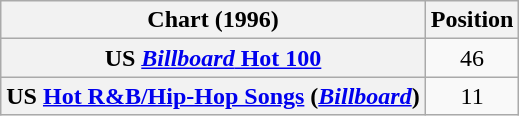<table class="wikitable sortable plainrowheaders">
<tr>
<th scope="col">Chart (1996)</th>
<th scope="col">Position</th>
</tr>
<tr>
<th scope="row">US <a href='#'><em>Billboard</em> Hot 100</a></th>
<td align="center">46</td>
</tr>
<tr>
<th scope="row">US <a href='#'>Hot R&B/Hip-Hop Songs</a> (<em><a href='#'>Billboard</a></em>)</th>
<td align="center">11</td>
</tr>
</table>
